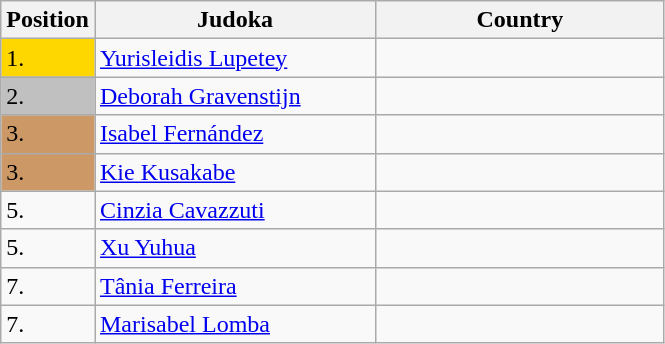<table class=wikitable>
<tr>
<th width=10>Position</th>
<th width=180>Judoka</th>
<th width=185>Country</th>
</tr>
<tr>
<td bgcolor=gold>1.</td>
<td><a href='#'>Yurisleidis Lupetey</a></td>
<td></td>
</tr>
<tr>
<td bgcolor=silver>2.</td>
<td><a href='#'>Deborah Gravenstijn</a></td>
<td></td>
</tr>
<tr>
<td bgcolor=CC9966>3.</td>
<td><a href='#'>Isabel Fernández</a></td>
<td></td>
</tr>
<tr>
<td bgcolor=CC9966>3.</td>
<td><a href='#'>Kie Kusakabe</a></td>
<td></td>
</tr>
<tr>
<td>5.</td>
<td><a href='#'>Cinzia Cavazzuti</a></td>
<td></td>
</tr>
<tr>
<td>5.</td>
<td><a href='#'>Xu Yuhua</a></td>
<td></td>
</tr>
<tr>
<td>7.</td>
<td><a href='#'>Tânia Ferreira</a></td>
<td></td>
</tr>
<tr>
<td>7.</td>
<td><a href='#'>Marisabel Lomba</a></td>
<td></td>
</tr>
</table>
